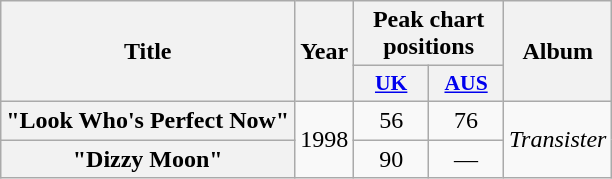<table class="wikitable plainrowheaders" style="text-align:center">
<tr>
<th scope="col" rowspan="2">Title</th>
<th scope="col" rowspan="2">Year</th>
<th scope="col" colspan="2">Peak chart positions</th>
<th scope="col" rowspan="2">Album</th>
</tr>
<tr>
<th scope="col" style="width:3em;font-size:90%;"><a href='#'>UK</a><br></th>
<th scope="col" style="width:3em;font-size:90%;"><a href='#'>AUS</a><br></th>
</tr>
<tr>
<th scope="row">"Look Who's Perfect Now"</th>
<td rowspan="2">1998</td>
<td>56</td>
<td>76</td>
<td rowspan="2"><em>Transister</em></td>
</tr>
<tr>
<th scope="row">"Dizzy Moon"</th>
<td>90</td>
<td>—</td>
</tr>
</table>
